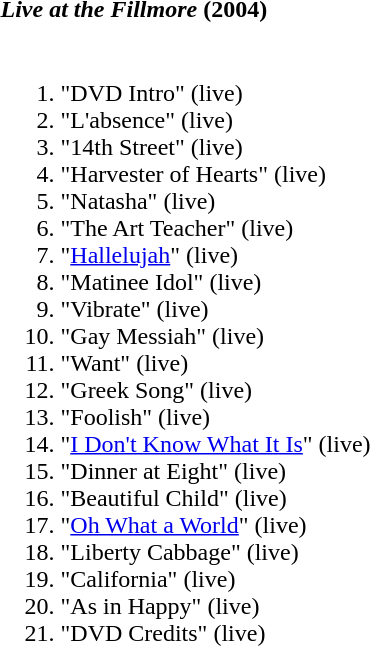<table class="collapsible collapsed" border="0" style="margin-right:20.45em">
<tr>
<th style="width:100%; text-align:left;"><em>Live at the Fillmore</em> (2004)</th>
<th></th>
</tr>
<tr>
<td colspan="2"><br><ol><li>"DVD Intro" (live)</li><li>"L'absence" (live)</li><li>"14th Street" (live)</li><li>"Harvester of Hearts" (live)</li><li>"Natasha" (live)</li><li>"The Art Teacher" (live)</li><li>"<a href='#'>Hallelujah</a>" (live)</li><li>"Matinee Idol" (live)</li><li>"Vibrate" (live)</li><li>"Gay Messiah" (live)</li><li>"Want" (live)</li><li>"Greek Song" (live)</li><li>"Foolish" (live)</li><li>"<a href='#'>I Don't Know What It Is</a>" (live)</li><li>"Dinner at Eight" (live)</li><li>"Beautiful Child" (live)</li><li>"<a href='#'>Oh What a World</a>" (live)</li><li>"Liberty Cabbage" (live)</li><li>"California" (live)</li><li>"As in Happy" (live)</li><li>"DVD Credits" (live)</li></ol></td>
</tr>
</table>
